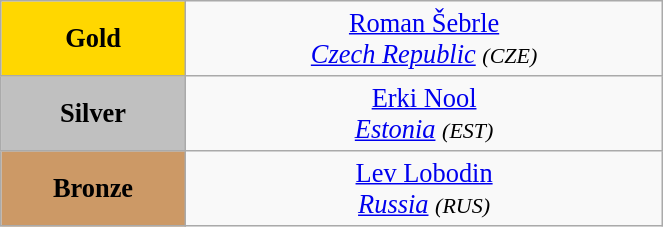<table class="wikitable" style=" text-align:center; font-size:110%;" width="35%">
<tr>
<td bgcolor="gold"><strong>Gold</strong></td>
<td> <a href='#'>Roman Šebrle</a><br><em><a href='#'>Czech Republic</a> <small>(CZE)</small></em></td>
</tr>
<tr>
<td bgcolor="silver"><strong>Silver</strong></td>
<td> <a href='#'>Erki Nool</a><br><em><a href='#'>Estonia</a> <small>(EST)</small></em></td>
</tr>
<tr>
<td bgcolor="CC9966"><strong>Bronze</strong></td>
<td> <a href='#'>Lev Lobodin</a><br><em><a href='#'>Russia</a> <small>(RUS)</small></em></td>
</tr>
</table>
